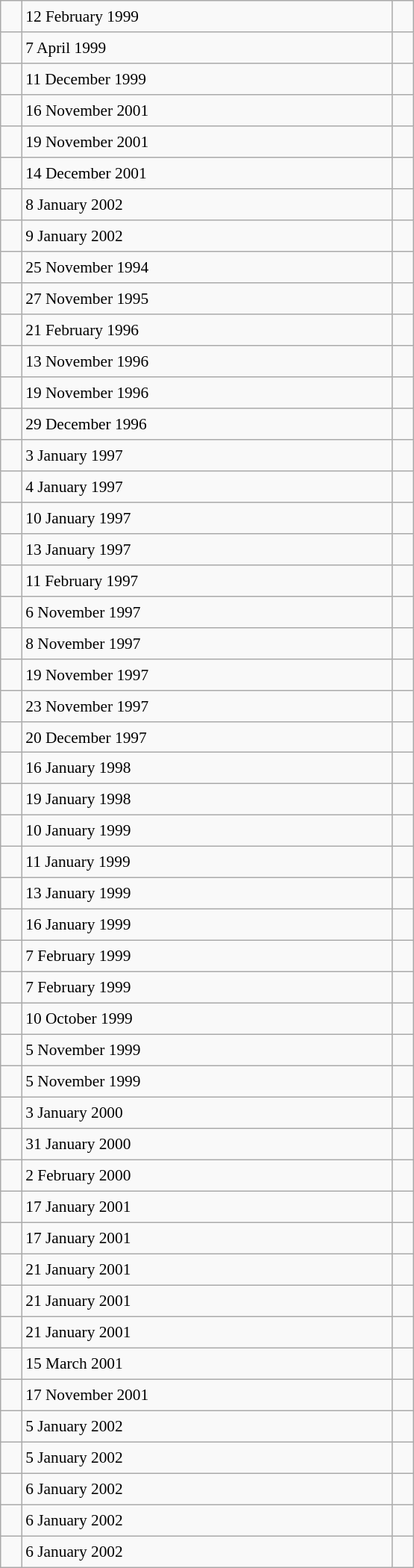<table class="wikitable" style="font-size: 89%; float: left; width: 26em; margin-right: 1em; height: 1400px">
<tr>
<td></td>
<td>12 February 1999</td>
<td></td>
</tr>
<tr>
<td></td>
<td>7 April 1999</td>
<td></td>
</tr>
<tr>
<td></td>
<td>11 December 1999</td>
<td></td>
</tr>
<tr>
<td></td>
<td>16 November 2001</td>
<td></td>
</tr>
<tr>
<td></td>
<td>19 November 2001</td>
<td></td>
</tr>
<tr>
<td></td>
<td>14 December 2001</td>
<td></td>
</tr>
<tr>
<td></td>
<td>8 January 2002</td>
<td></td>
</tr>
<tr>
<td></td>
<td>9 January 2002</td>
<td></td>
</tr>
<tr>
<td></td>
<td>25 November 1994</td>
<td></td>
</tr>
<tr>
<td></td>
<td>27 November 1995</td>
<td></td>
</tr>
<tr>
<td></td>
<td>21 February 1996</td>
<td></td>
</tr>
<tr>
<td></td>
<td>13 November 1996</td>
<td></td>
</tr>
<tr>
<td></td>
<td>19 November 1996</td>
<td></td>
</tr>
<tr>
<td></td>
<td>29 December 1996</td>
<td></td>
</tr>
<tr>
<td></td>
<td>3 January 1997</td>
<td></td>
</tr>
<tr>
<td></td>
<td>4 January 1997</td>
<td></td>
</tr>
<tr>
<td></td>
<td>10 January 1997</td>
<td></td>
</tr>
<tr>
<td></td>
<td>13 January 1997</td>
<td></td>
</tr>
<tr>
<td></td>
<td>11 February 1997</td>
<td></td>
</tr>
<tr>
<td></td>
<td>6 November 1997</td>
<td></td>
</tr>
<tr>
<td></td>
<td>8 November 1997</td>
<td></td>
</tr>
<tr>
<td></td>
<td>19 November 1997</td>
<td></td>
</tr>
<tr>
<td></td>
<td>23 November 1997</td>
<td></td>
</tr>
<tr>
<td></td>
<td>20 December 1997</td>
<td></td>
</tr>
<tr>
<td></td>
<td>16 January 1998</td>
<td></td>
</tr>
<tr>
<td></td>
<td>19 January 1998</td>
<td></td>
</tr>
<tr>
<td></td>
<td>10 January 1999</td>
<td></td>
</tr>
<tr>
<td></td>
<td>11 January 1999</td>
<td></td>
</tr>
<tr>
<td></td>
<td>13 January 1999</td>
<td></td>
</tr>
<tr>
<td></td>
<td>16 January 1999</td>
<td></td>
</tr>
<tr>
<td></td>
<td>7 February 1999</td>
<td></td>
</tr>
<tr>
<td></td>
<td>7 February 1999</td>
<td></td>
</tr>
<tr>
<td></td>
<td>10 October 1999</td>
<td></td>
</tr>
<tr>
<td></td>
<td>5 November 1999</td>
<td></td>
</tr>
<tr>
<td></td>
<td>5 November 1999</td>
<td></td>
</tr>
<tr>
<td></td>
<td>3 January 2000</td>
<td></td>
</tr>
<tr>
<td></td>
<td>31 January 2000</td>
<td></td>
</tr>
<tr>
<td></td>
<td>2 February 2000</td>
<td></td>
</tr>
<tr>
<td></td>
<td>17 January 2001</td>
<td></td>
</tr>
<tr>
<td></td>
<td>17 January 2001</td>
<td></td>
</tr>
<tr>
<td></td>
<td>21 January 2001</td>
<td></td>
</tr>
<tr>
<td></td>
<td>21 January 2001</td>
<td></td>
</tr>
<tr>
<td></td>
<td>21 January 2001</td>
<td></td>
</tr>
<tr>
<td></td>
<td>15 March 2001</td>
<td></td>
</tr>
<tr>
<td></td>
<td>17 November 2001</td>
<td></td>
</tr>
<tr>
<td></td>
<td>5 January 2002</td>
<td></td>
</tr>
<tr>
<td></td>
<td>5 January 2002</td>
<td></td>
</tr>
<tr>
<td></td>
<td>6 January 2002</td>
<td></td>
</tr>
<tr>
<td></td>
<td>6 January 2002</td>
<td></td>
</tr>
<tr>
<td></td>
<td>6 January 2002</td>
<td></td>
</tr>
</table>
